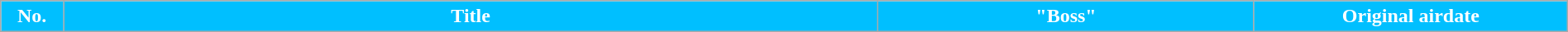<table class="wikitable plainrowheaders" style="width:100%; background:#FFFFFF">
<tr style="color:#FFFFFF">
<th style="background:#00BFFF; width:4%">No.</th>
<th style="background:#00BFFF">Title</th>
<th style="background:#00BFFF; width:24%">"Boss"</th>
<th style="background:#00BFFF; width:20%">Original airdate<br>




</th>
</tr>
</table>
